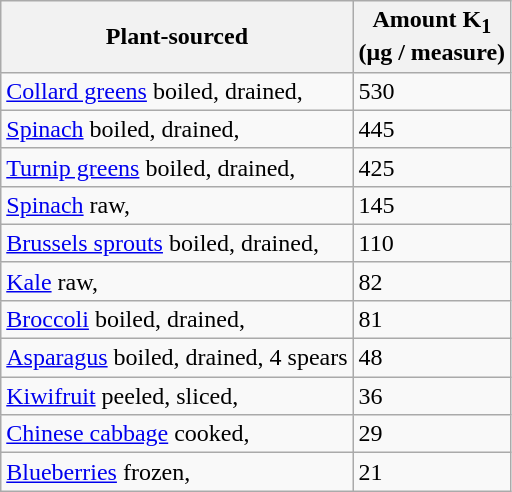<table class="wikitable">
<tr>
<th>Plant-sourced</th>
<th>Amount K<sub>1</sub><br> (μg / measure)</th>
</tr>
<tr>
<td><a href='#'>Collard greens</a> boiled, drained, </td>
<td>530</td>
</tr>
<tr>
<td><a href='#'>Spinach</a> boiled, drained, </td>
<td>445</td>
</tr>
<tr>
<td><a href='#'>Turnip greens</a> boiled, drained, </td>
<td>425</td>
</tr>
<tr>
<td><a href='#'>Spinach</a> raw, </td>
<td>145</td>
</tr>
<tr>
<td><a href='#'>Brussels sprouts</a> boiled, drained, </td>
<td>110</td>
</tr>
<tr>
<td><a href='#'>Kale</a> raw, </td>
<td>82</td>
</tr>
<tr>
<td><a href='#'>Broccoli</a> boiled, drained, </td>
<td>81</td>
</tr>
<tr>
<td><a href='#'>Asparagus</a> boiled, drained, 4 spears</td>
<td>48</td>
</tr>
<tr>
<td><a href='#'>Kiwifruit</a> peeled, sliced, </td>
<td>36</td>
</tr>
<tr>
<td><a href='#'>Chinese cabbage</a> cooked, </td>
<td>29</td>
</tr>
<tr>
<td><a href='#'>Blueberries</a> frozen, </td>
<td>21</td>
</tr>
</table>
